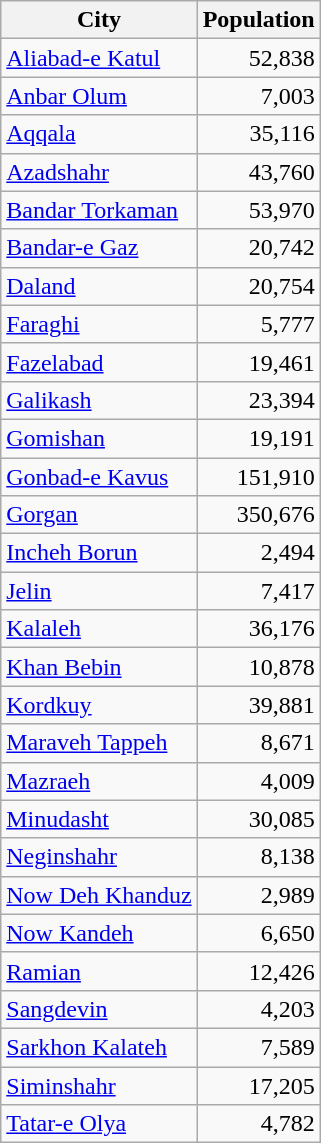<table class="wikitable sortable">
<tr>
<th>City</th>
<th>Population</th>
</tr>
<tr>
<td><a href='#'>Aliabad-e Katul</a></td>
<td style="text-align: right;">52,838</td>
</tr>
<tr>
<td><a href='#'>Anbar Olum</a></td>
<td style="text-align: right;">7,003</td>
</tr>
<tr>
<td><a href='#'>Aqqala</a></td>
<td style="text-align: right;">35,116</td>
</tr>
<tr>
<td><a href='#'>Azadshahr</a></td>
<td style="text-align: right;">43,760</td>
</tr>
<tr>
<td><a href='#'>Bandar Torkaman</a></td>
<td style="text-align: right;">53,970</td>
</tr>
<tr>
<td><a href='#'>Bandar-e Gaz</a></td>
<td style="text-align: right;">20,742</td>
</tr>
<tr>
<td><a href='#'>Daland</a></td>
<td style="text-align: right;">20,754</td>
</tr>
<tr>
<td><a href='#'>Faraghi</a></td>
<td style="text-align: right;">5,777</td>
</tr>
<tr>
<td><a href='#'>Fazelabad</a></td>
<td style="text-align: right;">19,461</td>
</tr>
<tr>
<td><a href='#'>Galikash</a></td>
<td style="text-align: right;">23,394</td>
</tr>
<tr>
<td><a href='#'>Gomishan</a></td>
<td style="text-align: right;">19,191</td>
</tr>
<tr>
<td><a href='#'>Gonbad-e Kavus</a></td>
<td style="text-align: right;">151,910</td>
</tr>
<tr>
<td><a href='#'>Gorgan</a></td>
<td style="text-align: right;">350,676</td>
</tr>
<tr>
<td><a href='#'>Incheh Borun</a></td>
<td style="text-align: right;">2,494</td>
</tr>
<tr>
<td><a href='#'>Jelin</a></td>
<td style="text-align: right;">7,417</td>
</tr>
<tr>
<td><a href='#'>Kalaleh</a></td>
<td style="text-align: right;">36,176</td>
</tr>
<tr>
<td><a href='#'>Khan Bebin</a></td>
<td style="text-align: right;">10,878</td>
</tr>
<tr>
<td><a href='#'>Kordkuy</a></td>
<td style="text-align: right;">39,881</td>
</tr>
<tr>
<td><a href='#'>Maraveh Tappeh</a></td>
<td style="text-align: right;">8,671</td>
</tr>
<tr>
<td><a href='#'>Mazraeh</a></td>
<td style="text-align: right;">4,009</td>
</tr>
<tr>
<td><a href='#'>Minudasht</a></td>
<td style="text-align: right;">30,085</td>
</tr>
<tr>
<td><a href='#'>Neginshahr</a></td>
<td style="text-align: right;">8,138</td>
</tr>
<tr>
<td><a href='#'>Now Deh Khanduz</a></td>
<td style="text-align: right;">2,989</td>
</tr>
<tr>
<td><a href='#'>Now Kandeh</a></td>
<td style="text-align: right;">6,650</td>
</tr>
<tr>
<td><a href='#'>Ramian</a></td>
<td style="text-align: right;">12,426</td>
</tr>
<tr>
<td><a href='#'>Sangdevin</a></td>
<td style="text-align: right;">4,203</td>
</tr>
<tr>
<td><a href='#'>Sarkhon Kalateh</a></td>
<td style="text-align: right;">7,589</td>
</tr>
<tr>
<td><a href='#'>Siminshahr</a></td>
<td style="text-align: right;">17,205</td>
</tr>
<tr>
<td><a href='#'>Tatar-e Olya</a></td>
<td style="text-align: right;">4,782</td>
</tr>
</table>
